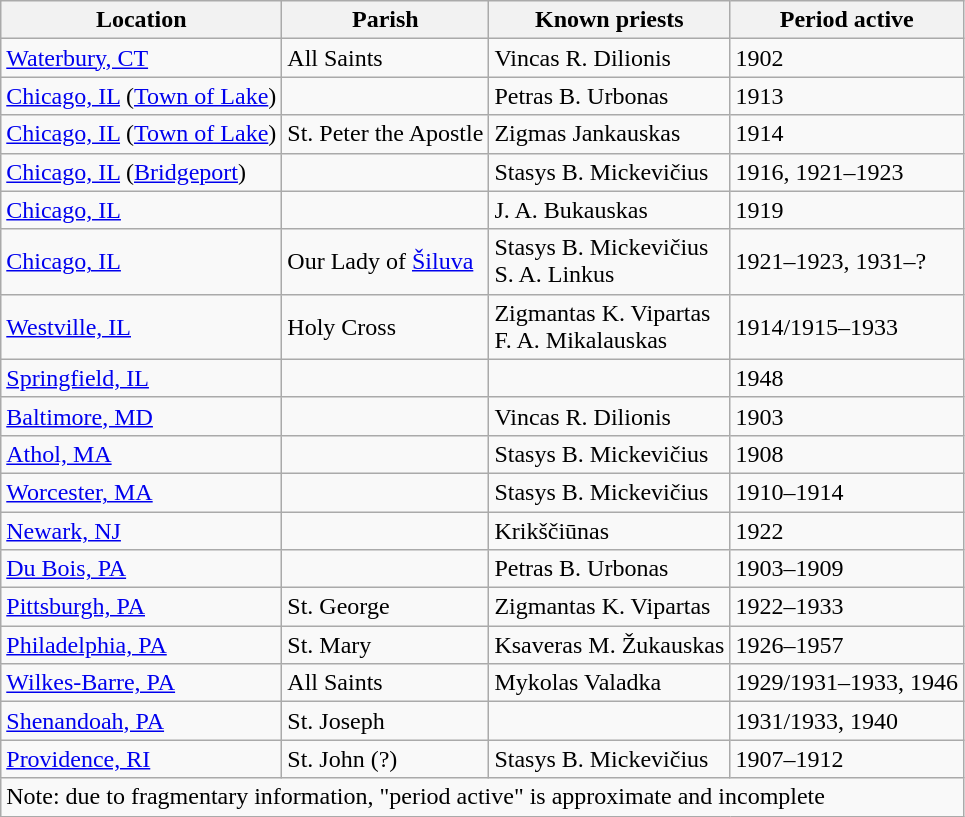<table class="wikitable sortable">
<tr>
<th>Location</th>
<th>Parish</th>
<th>Known priests</th>
<th>Period active</th>
</tr>
<tr>
<td><a href='#'>Waterbury, CT</a></td>
<td>All Saints</td>
<td>Vincas R. Dilionis</td>
<td>1902</td>
</tr>
<tr>
<td><a href='#'>Chicago, IL</a> (<a href='#'>Town of Lake</a>)</td>
<td></td>
<td>Petras B. Urbonas</td>
<td>1913</td>
</tr>
<tr>
<td><a href='#'>Chicago, IL</a> (<a href='#'>Town of Lake</a>)</td>
<td>St. Peter the Apostle</td>
<td>Zigmas Jankauskas</td>
<td>1914</td>
</tr>
<tr>
<td><a href='#'>Chicago, IL</a> (<a href='#'>Bridgeport</a>)</td>
<td></td>
<td>Stasys B. Mickevičius</td>
<td>1916, 1921–1923</td>
</tr>
<tr>
<td><a href='#'>Chicago, IL</a></td>
<td></td>
<td>J. A. Bukauskas</td>
<td>1919</td>
</tr>
<tr>
<td><a href='#'>Chicago, IL</a></td>
<td>Our Lady of <a href='#'>Šiluva</a></td>
<td>Stasys B. Mickevičius <br> S. A. Linkus</td>
<td>1921–1923, 1931–?</td>
</tr>
<tr>
<td><a href='#'>Westville, IL</a></td>
<td>Holy Cross</td>
<td>Zigmantas K. Vipartas<br> F. A. Mikalauskas</td>
<td>1914/1915–1933</td>
</tr>
<tr>
<td><a href='#'>Springfield, IL</a></td>
<td></td>
<td></td>
<td>1948</td>
</tr>
<tr>
<td><a href='#'>Baltimore, MD</a></td>
<td></td>
<td>Vincas R. Dilionis</td>
<td>1903</td>
</tr>
<tr>
<td><a href='#'>Athol, MA</a></td>
<td></td>
<td>Stasys B. Mickevičius</td>
<td>1908</td>
</tr>
<tr>
<td><a href='#'>Worcester, MA</a></td>
<td></td>
<td>Stasys B. Mickevičius</td>
<td>1910–1914</td>
</tr>
<tr>
<td><a href='#'>Newark, NJ</a></td>
<td></td>
<td>Krikščiūnas</td>
<td>1922</td>
</tr>
<tr>
<td><a href='#'>Du Bois, PA</a></td>
<td></td>
<td>Petras B. Urbonas</td>
<td>1903–1909</td>
</tr>
<tr>
<td><a href='#'>Pittsburgh, PA</a></td>
<td>St. George</td>
<td>Zigmantas K. Vipartas</td>
<td>1922–1933</td>
</tr>
<tr>
<td><a href='#'>Philadelphia, PA</a></td>
<td>St. Mary</td>
<td>Ksaveras M. Žukauskas</td>
<td>1926–1957</td>
</tr>
<tr>
<td><a href='#'>Wilkes-Barre, PA</a></td>
<td>All Saints</td>
<td>Mykolas Valadka</td>
<td>1929/1931–1933, 1946</td>
</tr>
<tr>
<td><a href='#'>Shenandoah, PA</a></td>
<td>St. Joseph</td>
<td></td>
<td>1931/1933, 1940</td>
</tr>
<tr>
<td><a href='#'>Providence, RI</a></td>
<td>St. John (?)</td>
<td>Stasys B. Mickevičius</td>
<td>1907–1912</td>
</tr>
<tr class="sortbottom">
<td colspan=4>Note: due to fragmentary information, "period active" is approximate and incomplete</td>
</tr>
</table>
